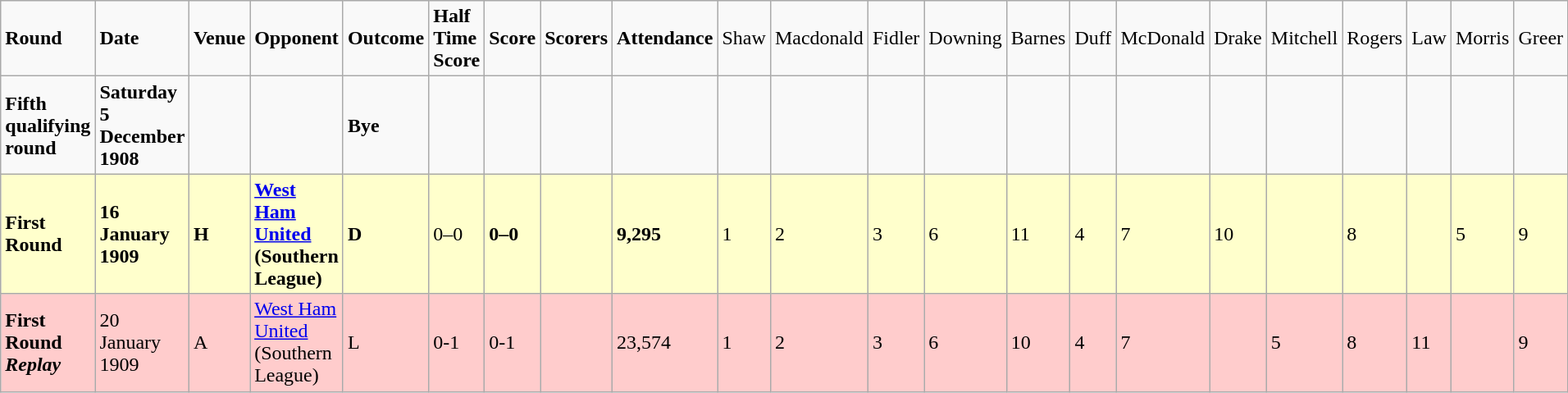<table class="wikitable">
<tr>
<td><strong>Round</strong></td>
<td><strong>Date</strong></td>
<td><strong>Venue</strong></td>
<td><strong>Opponent</strong></td>
<td><strong>Outcome</strong></td>
<td><strong>Half Time Score</strong></td>
<td><strong>Score</strong></td>
<td><strong>Scorers</strong></td>
<td><strong>Attendance</strong></td>
<td>Shaw</td>
<td>Macdonald</td>
<td>Fidler</td>
<td>Downing</td>
<td>Barnes</td>
<td>Duff</td>
<td>McDonald</td>
<td>Drake</td>
<td>Mitchell</td>
<td>Rogers</td>
<td>Law</td>
<td>Morris</td>
<td>Greer</td>
</tr>
<tr>
<td><strong>Fifth qualifying round</strong></td>
<td><strong>Saturday 5 December 1908</strong></td>
<td></td>
<td></td>
<td><strong>Bye</strong></td>
<td></td>
<td></td>
<td></td>
<td></td>
<td></td>
<td></td>
<td></td>
<td></td>
<td></td>
<td></td>
<td></td>
<td></td>
<td></td>
<td></td>
<td></td>
<td></td>
<td></td>
</tr>
<tr bgcolor="#FFFFCC">
<td><strong>First Round</strong></td>
<td><strong>16 January 1909</strong></td>
<td><strong>H</strong></td>
<td><strong><a href='#'>West Ham United</a> (Southern League)</strong></td>
<td><strong>D</strong></td>
<td>0–0</td>
<td><strong>0–0</strong></td>
<td></td>
<td><strong>9,295</strong></td>
<td>1</td>
<td>2</td>
<td>3</td>
<td>6</td>
<td>11</td>
<td>4</td>
<td>7</td>
<td>10</td>
<td></td>
<td>8</td>
<td></td>
<td>5</td>
<td>9</td>
</tr>
<tr bgcolor="#FFCCCC">
<td><strong>First Round <em>Replay<strong><em></td>
<td></strong>20 January 1909<strong></td>
<td></strong>A<strong></td>
<td></strong><a href='#'>West Ham United</a> (Southern League)<strong></td>
<td></strong>L<strong></td>
<td>0-1</td>
<td></strong>0-1<strong></td>
<td></td>
<td></strong>23,574<strong></td>
<td>1</td>
<td>2</td>
<td>3</td>
<td>6</td>
<td>10</td>
<td>4</td>
<td>7</td>
<td></td>
<td>5</td>
<td>8</td>
<td>11</td>
<td></td>
<td>9</td>
</tr>
</table>
